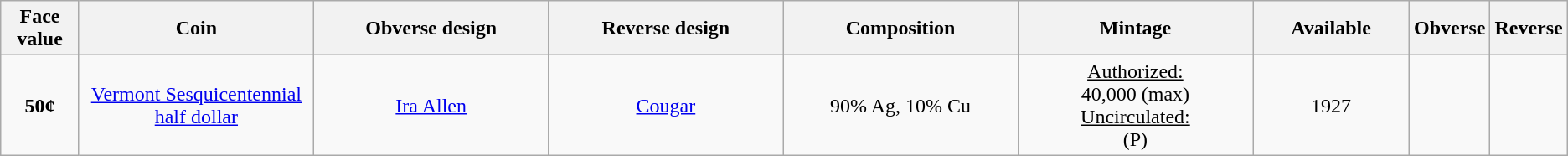<table class="wikitable">
<tr>
<th width="5%">Face value</th>
<th width="15%">Coin</th>
<th width="15%">Obverse design</th>
<th width="15%">Reverse design</th>
<th width="15%">Composition</th>
<th width="15%">Mintage</th>
<th width="10%">Available</th>
<th>Obverse</th>
<th>Reverse</th>
</tr>
<tr>
<td align="center"><strong>50¢</strong></td>
<td align="center"><a href='#'>Vermont Sesquicentennial half dollar</a></td>
<td align="center"><a href='#'>Ira Allen</a></td>
<td align="center"><a href='#'>Cougar</a></td>
<td align="center">90% Ag, 10% Cu</td>
<td align="center"><u>Authorized:</u><br>40,000 (max)<br><u>Uncirculated:</u><br> (P)</td>
<td align="center">1927</td>
<td></td>
<td></td>
</tr>
</table>
